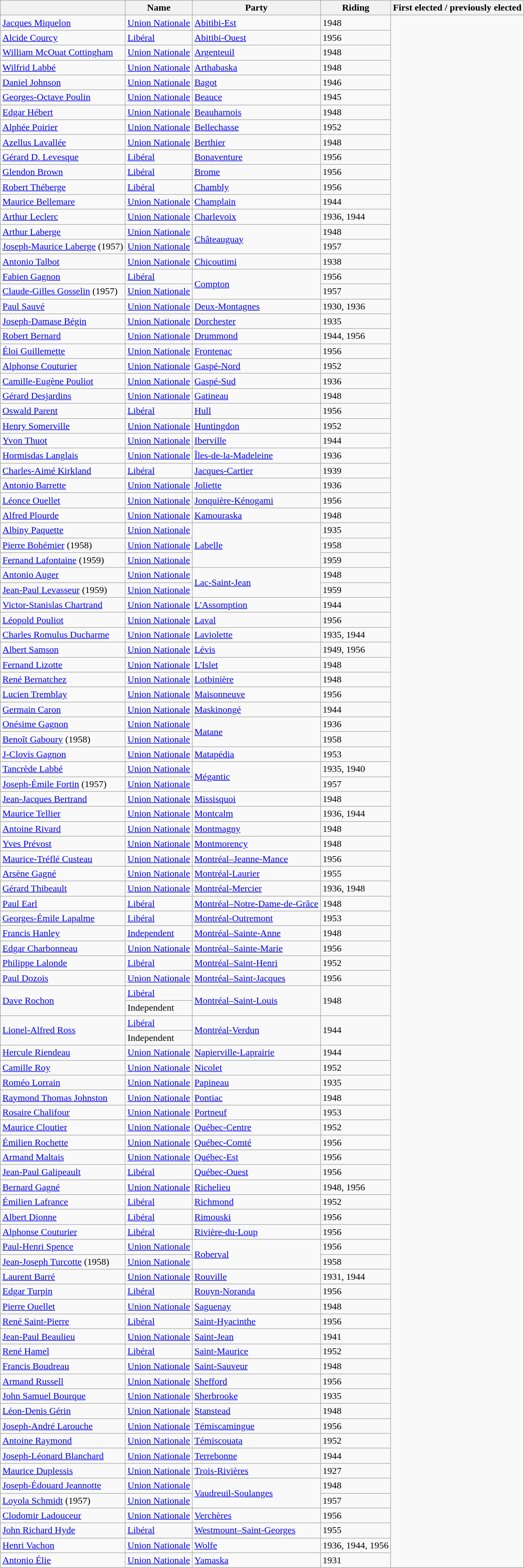<table class="wikitable sortable">
<tr>
<th></th>
<th>Name</th>
<th>Party</th>
<th>Riding</th>
<th>First elected / previously elected</th>
</tr>
<tr>
<td><a href='#'>Jacques Miquelon</a></td>
<td><a href='#'>Union Nationale</a></td>
<td><a href='#'>Abitibi-Est</a></td>
<td>1948</td>
</tr>
<tr>
<td><a href='#'>Alcide Courcy</a></td>
<td><a href='#'>Libéral</a></td>
<td><a href='#'>Abitibi-Ouest</a></td>
<td>1956</td>
</tr>
<tr>
<td><a href='#'>William McOuat Cottingham</a></td>
<td><a href='#'>Union Nationale</a></td>
<td><a href='#'>Argenteuil</a></td>
<td>1948</td>
</tr>
<tr>
<td><a href='#'>Wilfrid Labbé</a></td>
<td><a href='#'>Union Nationale</a></td>
<td><a href='#'>Arthabaska</a></td>
<td>1948</td>
</tr>
<tr>
<td><a href='#'>Daniel Johnson</a></td>
<td><a href='#'>Union Nationale</a></td>
<td><a href='#'>Bagot</a></td>
<td>1946</td>
</tr>
<tr>
<td><a href='#'>Georges-Octave Poulin</a></td>
<td><a href='#'>Union Nationale</a></td>
<td><a href='#'>Beauce</a></td>
<td>1945</td>
</tr>
<tr>
<td><a href='#'>Edgar Hébert</a></td>
<td><a href='#'>Union Nationale</a></td>
<td><a href='#'>Beauharnois</a></td>
<td>1948</td>
</tr>
<tr>
<td><a href='#'>Alphée Poirier</a></td>
<td><a href='#'>Union Nationale</a></td>
<td><a href='#'>Bellechasse</a></td>
<td>1952</td>
</tr>
<tr>
<td><a href='#'>Azellus Lavallée</a></td>
<td><a href='#'>Union Nationale</a></td>
<td><a href='#'>Berthier</a></td>
<td>1948</td>
</tr>
<tr>
<td><a href='#'>Gérard D. Levesque</a></td>
<td><a href='#'>Libéral</a></td>
<td><a href='#'>Bonaventure</a></td>
<td>1956</td>
</tr>
<tr>
<td><a href='#'>Glendon Brown</a></td>
<td><a href='#'>Libéral</a></td>
<td><a href='#'>Brome</a></td>
<td>1956</td>
</tr>
<tr>
<td><a href='#'>Robert Théberge</a></td>
<td><a href='#'>Libéral</a></td>
<td><a href='#'>Chambly</a></td>
<td>1956</td>
</tr>
<tr>
<td><a href='#'>Maurice Bellemare</a></td>
<td><a href='#'>Union Nationale</a></td>
<td><a href='#'>Champlain</a></td>
<td>1944</td>
</tr>
<tr>
<td><a href='#'>Arthur Leclerc</a></td>
<td><a href='#'>Union Nationale</a></td>
<td><a href='#'>Charlevoix</a></td>
<td>1936, 1944</td>
</tr>
<tr>
<td><a href='#'>Arthur Laberge</a></td>
<td><a href='#'>Union Nationale</a></td>
<td rowspan=2><a href='#'>Châteauguay</a></td>
<td>1948</td>
</tr>
<tr>
<td><a href='#'>Joseph-Maurice Laberge</a> (1957)</td>
<td><a href='#'>Union Nationale</a></td>
<td>1957</td>
</tr>
<tr>
<td><a href='#'>Antonio Talbot</a></td>
<td><a href='#'>Union Nationale</a></td>
<td><a href='#'>Chicoutimi</a></td>
<td>1938</td>
</tr>
<tr>
<td><a href='#'>Fabien Gagnon</a></td>
<td><a href='#'>Libéral</a></td>
<td rowspan=2><a href='#'>Compton</a></td>
<td>1956</td>
</tr>
<tr>
<td><a href='#'>Claude-Gilles Gosselin</a> (1957)</td>
<td><a href='#'>Union Nationale</a></td>
<td>1957</td>
</tr>
<tr>
<td><a href='#'>Paul Sauvé</a></td>
<td><a href='#'>Union Nationale</a></td>
<td><a href='#'>Deux-Montagnes</a></td>
<td>1930, 1936</td>
</tr>
<tr>
<td><a href='#'>Joseph-Damase Bégin</a></td>
<td><a href='#'>Union Nationale</a></td>
<td><a href='#'>Dorchester</a></td>
<td>1935</td>
</tr>
<tr>
<td><a href='#'>Robert Bernard</a></td>
<td><a href='#'>Union Nationale</a></td>
<td><a href='#'>Drummond</a></td>
<td>1944, 1956</td>
</tr>
<tr>
<td><a href='#'>Éloi Guillemette</a></td>
<td><a href='#'>Union Nationale</a></td>
<td><a href='#'>Frontenac</a></td>
<td>1956</td>
</tr>
<tr>
<td><a href='#'>Alphonse Couturier</a></td>
<td><a href='#'>Union Nationale</a></td>
<td><a href='#'>Gaspé-Nord</a></td>
<td>1952</td>
</tr>
<tr>
<td><a href='#'>Camille-Eugène Pouliot</a></td>
<td><a href='#'>Union Nationale</a></td>
<td><a href='#'>Gaspé-Sud</a></td>
<td>1936</td>
</tr>
<tr>
<td><a href='#'>Gérard Desjardins</a></td>
<td><a href='#'>Union Nationale</a></td>
<td><a href='#'>Gatineau</a></td>
<td>1948</td>
</tr>
<tr>
<td><a href='#'>Oswald Parent</a></td>
<td><a href='#'>Libéral</a></td>
<td><a href='#'>Hull</a></td>
<td>1956</td>
</tr>
<tr>
<td><a href='#'>Henry Somerville</a></td>
<td><a href='#'>Union Nationale</a></td>
<td><a href='#'>Huntingdon</a></td>
<td>1952</td>
</tr>
<tr>
<td><a href='#'>Yvon Thuot</a></td>
<td><a href='#'>Union Nationale</a></td>
<td><a href='#'>Iberville</a></td>
<td>1944</td>
</tr>
<tr>
<td><a href='#'>Hormisdas Langlais</a></td>
<td><a href='#'>Union Nationale</a></td>
<td><a href='#'>Îles-de-la-Madeleine</a></td>
<td>1936</td>
</tr>
<tr>
<td><a href='#'>Charles-Aimé Kirkland</a></td>
<td><a href='#'>Libéral</a></td>
<td><a href='#'>Jacques-Cartier</a></td>
<td>1939</td>
</tr>
<tr>
<td><a href='#'>Antonio Barrette</a></td>
<td><a href='#'>Union Nationale</a></td>
<td><a href='#'>Joliette</a></td>
<td>1936</td>
</tr>
<tr>
<td><a href='#'>Léonce Ouellet</a></td>
<td><a href='#'>Union Nationale</a></td>
<td><a href='#'>Jonquière-Kénogami</a></td>
<td>1956</td>
</tr>
<tr>
<td><a href='#'>Alfred Plourde</a></td>
<td><a href='#'>Union Nationale</a></td>
<td><a href='#'>Kamouraska</a></td>
<td>1948</td>
</tr>
<tr>
<td><a href='#'>Albiny Paquette</a></td>
<td><a href='#'>Union Nationale</a></td>
<td rowspan=3><a href='#'>Labelle</a></td>
<td>1935</td>
</tr>
<tr>
<td><a href='#'>Pierre Bohémier</a> (1958)</td>
<td><a href='#'>Union Nationale</a></td>
<td>1958</td>
</tr>
<tr>
<td><a href='#'>Fernand Lafontaine</a> (1959)</td>
<td><a href='#'>Union Nationale</a></td>
<td>1959</td>
</tr>
<tr>
<td><a href='#'>Antonio Auger</a></td>
<td><a href='#'>Union Nationale</a></td>
<td rowspan=2><a href='#'>Lac-Saint-Jean</a></td>
<td>1948</td>
</tr>
<tr>
<td><a href='#'>Jean-Paul Levasseur</a>  (1959)</td>
<td><a href='#'>Union Nationale</a></td>
<td>1959</td>
</tr>
<tr>
<td><a href='#'>Victor-Stanislas Chartrand</a></td>
<td><a href='#'>Union Nationale</a></td>
<td><a href='#'>L'Assomption</a></td>
<td>1944</td>
</tr>
<tr>
<td><a href='#'>Léopold Pouliot</a></td>
<td><a href='#'>Union Nationale</a></td>
<td><a href='#'>Laval</a></td>
<td>1956</td>
</tr>
<tr>
<td><a href='#'>Charles Romulus Ducharme</a></td>
<td><a href='#'>Union Nationale</a></td>
<td><a href='#'>Laviolette</a></td>
<td>1935, 1944</td>
</tr>
<tr>
<td><a href='#'>Albert Samson</a></td>
<td><a href='#'>Union Nationale</a></td>
<td><a href='#'>Lévis</a></td>
<td>1949, 1956</td>
</tr>
<tr>
<td><a href='#'>Fernand Lizotte</a></td>
<td><a href='#'>Union Nationale</a></td>
<td><a href='#'>L'Islet</a></td>
<td>1948</td>
</tr>
<tr>
<td><a href='#'>René Bernatchez</a></td>
<td><a href='#'>Union Nationale</a></td>
<td><a href='#'>Lotbinière</a></td>
<td>1948</td>
</tr>
<tr>
<td><a href='#'>Lucien Tremblay</a></td>
<td><a href='#'>Union Nationale</a></td>
<td><a href='#'>Maisonneuve</a></td>
<td>1956</td>
</tr>
<tr>
<td><a href='#'>Germain Caron</a></td>
<td><a href='#'>Union Nationale</a></td>
<td><a href='#'>Maskinongé</a></td>
<td>1944</td>
</tr>
<tr>
<td><a href='#'>Onésime Gagnon</a></td>
<td><a href='#'>Union Nationale</a></td>
<td rowspan=2><a href='#'>Matane</a></td>
<td>1936</td>
</tr>
<tr>
<td><a href='#'>Benoît Gaboury</a> (1958)</td>
<td><a href='#'>Union Nationale</a></td>
<td>1958</td>
</tr>
<tr>
<td><a href='#'>J-Clovis Gagnon</a></td>
<td><a href='#'>Union Nationale</a></td>
<td><a href='#'>Matapédia</a></td>
<td>1953</td>
</tr>
<tr>
<td><a href='#'>Tancrède Labbé</a></td>
<td><a href='#'>Union Nationale</a></td>
<td rowspan=2><a href='#'>Mégantic</a></td>
<td>1935, 1940</td>
</tr>
<tr>
<td><a href='#'>Joseph-Émile Fortin</a> (1957)</td>
<td><a href='#'>Union Nationale</a></td>
<td>1957</td>
</tr>
<tr>
<td><a href='#'>Jean-Jacques Bertrand</a></td>
<td><a href='#'>Union Nationale</a></td>
<td><a href='#'>Missisquoi</a></td>
<td>1948</td>
</tr>
<tr>
<td><a href='#'>Maurice Tellier</a></td>
<td><a href='#'>Union Nationale</a></td>
<td><a href='#'>Montcalm</a></td>
<td>1936, 1944</td>
</tr>
<tr>
<td><a href='#'>Antoine Rivard</a></td>
<td><a href='#'>Union Nationale</a></td>
<td><a href='#'>Montmagny</a></td>
<td>1948</td>
</tr>
<tr>
<td><a href='#'>Yves Prévost</a></td>
<td><a href='#'>Union Nationale</a></td>
<td><a href='#'>Montmorency</a></td>
<td>1948</td>
</tr>
<tr>
<td><a href='#'>Maurice-Tréflé Custeau</a></td>
<td><a href='#'>Union Nationale</a></td>
<td><a href='#'>Montréal–Jeanne-Mance</a></td>
<td>1956</td>
</tr>
<tr>
<td><a href='#'>Arsène Gagné</a></td>
<td><a href='#'>Union Nationale</a></td>
<td><a href='#'>Montréal-Laurier</a></td>
<td>1955</td>
</tr>
<tr>
<td><a href='#'>Gérard Thibeault</a></td>
<td><a href='#'>Union Nationale</a></td>
<td><a href='#'>Montréal-Mercier</a></td>
<td>1936, 1948</td>
</tr>
<tr>
<td><a href='#'>Paul Earl</a></td>
<td><a href='#'>Libéral</a></td>
<td><a href='#'>Montréal–Notre-Dame-de-Grâce</a></td>
<td>1948</td>
</tr>
<tr>
<td><a href='#'>Georges-Émile Lapalme</a></td>
<td><a href='#'>Libéral</a></td>
<td><a href='#'>Montréal-Outremont</a></td>
<td>1953</td>
</tr>
<tr>
<td><a href='#'>Francis Hanley</a></td>
<td><a href='#'>Independent</a></td>
<td><a href='#'>Montréal–Sainte-Anne</a></td>
<td>1948</td>
</tr>
<tr>
<td><a href='#'>Edgar Charbonneau</a></td>
<td><a href='#'>Union Nationale</a></td>
<td><a href='#'>Montréal–Sainte-Marie</a></td>
<td>1956</td>
</tr>
<tr>
<td><a href='#'>Philippe Lalonde</a></td>
<td><a href='#'>Libéral</a></td>
<td><a href='#'>Montréal–Saint-Henri</a></td>
<td>1952</td>
</tr>
<tr>
<td><a href='#'>Paul Dozois</a></td>
<td><a href='#'>Union Nationale</a></td>
<td><a href='#'>Montréal–Saint-Jacques</a></td>
<td>1956</td>
</tr>
<tr>
<td rowspan=2><a href='#'>Dave Rochon</a></td>
<td><a href='#'>Libéral</a></td>
<td rowspan=2><a href='#'>Montréal–Saint-Louis</a></td>
<td rowspan=2>1948</td>
</tr>
<tr>
<td>Independent</td>
</tr>
<tr>
<td rowspan=2><a href='#'>Lionel-Alfred Ross</a></td>
<td><a href='#'>Libéral</a></td>
<td rowspan=2><a href='#'>Montréal-Verdun</a></td>
<td rowspan=2>1944</td>
</tr>
<tr>
<td>Independent</td>
</tr>
<tr>
<td><a href='#'>Hercule Riendeau</a></td>
<td><a href='#'>Union Nationale</a></td>
<td><a href='#'>Napierville-Laprairie</a></td>
<td>1944</td>
</tr>
<tr>
<td><a href='#'>Camille Roy</a></td>
<td><a href='#'>Union Nationale</a></td>
<td><a href='#'>Nicolet</a></td>
<td>1952</td>
</tr>
<tr>
<td><a href='#'>Roméo Lorrain</a></td>
<td><a href='#'>Union Nationale</a></td>
<td><a href='#'>Papineau</a></td>
<td>1935</td>
</tr>
<tr>
<td><a href='#'>Raymond Thomas Johnston</a></td>
<td><a href='#'>Union Nationale</a></td>
<td><a href='#'>Pontiac</a></td>
<td>1948</td>
</tr>
<tr>
<td><a href='#'>Rosaire Chalifour</a></td>
<td><a href='#'>Union Nationale</a></td>
<td><a href='#'>Portneuf</a></td>
<td>1953</td>
</tr>
<tr>
<td><a href='#'>Maurice Cloutier</a></td>
<td><a href='#'>Union Nationale</a></td>
<td><a href='#'>Québec-Centre</a></td>
<td>1952</td>
</tr>
<tr>
<td><a href='#'>Émilien Rochette</a></td>
<td><a href='#'>Union Nationale</a></td>
<td><a href='#'>Québec-Comté</a></td>
<td>1956</td>
</tr>
<tr>
<td><a href='#'>Armand Maltais</a></td>
<td><a href='#'>Union Nationale</a></td>
<td><a href='#'>Québec-Est</a></td>
<td>1956</td>
</tr>
<tr>
<td><a href='#'>Jean-Paul Galipeault</a></td>
<td><a href='#'>Libéral</a></td>
<td><a href='#'>Québec-Ouest</a></td>
<td>1956</td>
</tr>
<tr>
<td><a href='#'>Bernard Gagné</a></td>
<td><a href='#'>Union Nationale</a></td>
<td><a href='#'>Richelieu</a></td>
<td>1948, 1956</td>
</tr>
<tr>
<td><a href='#'>Émilien Lafrance</a></td>
<td><a href='#'>Libéral</a></td>
<td><a href='#'>Richmond</a></td>
<td>1952</td>
</tr>
<tr>
<td><a href='#'>Albert Dionne</a></td>
<td><a href='#'>Libéral</a></td>
<td><a href='#'>Rimouski</a></td>
<td>1956</td>
</tr>
<tr>
<td><a href='#'>Alphonse Couturier</a></td>
<td><a href='#'>Libéral</a></td>
<td><a href='#'>Rivière-du-Loup</a></td>
<td>1956</td>
</tr>
<tr>
<td><a href='#'>Paul-Henri Spence</a></td>
<td><a href='#'>Union Nationale</a></td>
<td rowspan=2><a href='#'>Roberval</a></td>
<td>1956</td>
</tr>
<tr>
<td><a href='#'>Jean-Joseph Turcotte</a> (1958)</td>
<td><a href='#'>Union Nationale</a></td>
<td>1958</td>
</tr>
<tr>
<td><a href='#'>Laurent Barré</a></td>
<td><a href='#'>Union Nationale</a></td>
<td><a href='#'>Rouville</a></td>
<td>1931, 1944</td>
</tr>
<tr>
<td><a href='#'>Edgar Turpin</a></td>
<td><a href='#'>Libéral</a></td>
<td><a href='#'>Rouyn-Noranda</a></td>
<td>1956</td>
</tr>
<tr>
<td><a href='#'>Pierre Ouellet</a></td>
<td><a href='#'>Union Nationale</a></td>
<td><a href='#'>Saguenay</a></td>
<td>1948</td>
</tr>
<tr>
<td><a href='#'>René Saint-Pierre</a></td>
<td><a href='#'>Libéral</a></td>
<td><a href='#'>Saint-Hyacinthe</a></td>
<td>1956</td>
</tr>
<tr>
<td><a href='#'>Jean-Paul Beaulieu</a></td>
<td><a href='#'>Union Nationale</a></td>
<td><a href='#'>Saint-Jean</a></td>
<td>1941</td>
</tr>
<tr>
<td><a href='#'>René Hamel</a></td>
<td><a href='#'>Libéral</a></td>
<td><a href='#'>Saint-Maurice</a></td>
<td>1952</td>
</tr>
<tr>
<td><a href='#'>Francis Boudreau</a></td>
<td><a href='#'>Union Nationale</a></td>
<td><a href='#'>Saint-Sauveur</a></td>
<td>1948</td>
</tr>
<tr>
<td><a href='#'>Armand Russell</a></td>
<td><a href='#'>Union Nationale</a></td>
<td><a href='#'>Shefford</a></td>
<td>1956</td>
</tr>
<tr>
<td><a href='#'>John Samuel Bourque</a></td>
<td><a href='#'>Union Nationale</a></td>
<td><a href='#'>Sherbrooke</a></td>
<td>1935</td>
</tr>
<tr>
<td><a href='#'>Léon-Denis Gérin</a></td>
<td><a href='#'>Union Nationale</a></td>
<td><a href='#'>Stanstead</a></td>
<td>1948</td>
</tr>
<tr>
<td><a href='#'>Joseph-André Larouche</a></td>
<td><a href='#'>Union Nationale</a></td>
<td><a href='#'>Témiscamingue</a></td>
<td>1956</td>
</tr>
<tr>
<td><a href='#'>Antoine Raymond</a></td>
<td><a href='#'>Union Nationale</a></td>
<td><a href='#'>Témiscouata</a></td>
<td>1952</td>
</tr>
<tr>
<td><a href='#'>Joseph-Léonard Blanchard</a></td>
<td><a href='#'>Union Nationale</a></td>
<td><a href='#'>Terrebonne</a></td>
<td>1944</td>
</tr>
<tr>
<td><a href='#'>Maurice Duplessis</a></td>
<td><a href='#'>Union Nationale</a></td>
<td><a href='#'>Trois-Rivières</a></td>
<td>1927</td>
</tr>
<tr>
<td><a href='#'>Joseph-Édouard Jeannotte</a></td>
<td><a href='#'>Union Nationale</a></td>
<td rowspan=2><a href='#'>Vaudreuil-Soulanges</a></td>
<td>1948</td>
</tr>
<tr>
<td><a href='#'>Loyola Schmidt</a> (1957)</td>
<td><a href='#'>Union Nationale</a></td>
<td>1957</td>
</tr>
<tr>
<td><a href='#'>Clodomir Ladouceur</a></td>
<td><a href='#'>Union Nationale</a></td>
<td><a href='#'>Verchères</a></td>
<td>1956</td>
</tr>
<tr>
<td><a href='#'>John Richard Hyde</a></td>
<td><a href='#'>Libéral</a></td>
<td><a href='#'>Westmount–Saint-Georges</a></td>
<td>1955</td>
</tr>
<tr>
<td><a href='#'>Henri Vachon</a></td>
<td><a href='#'>Union Nationale</a></td>
<td><a href='#'>Wolfe</a></td>
<td>1936, 1944, 1956</td>
</tr>
<tr>
<td><a href='#'>Antonio Élie</a></td>
<td><a href='#'>Union Nationale</a></td>
<td><a href='#'>Yamaska</a></td>
<td>1931</td>
</tr>
</table>
